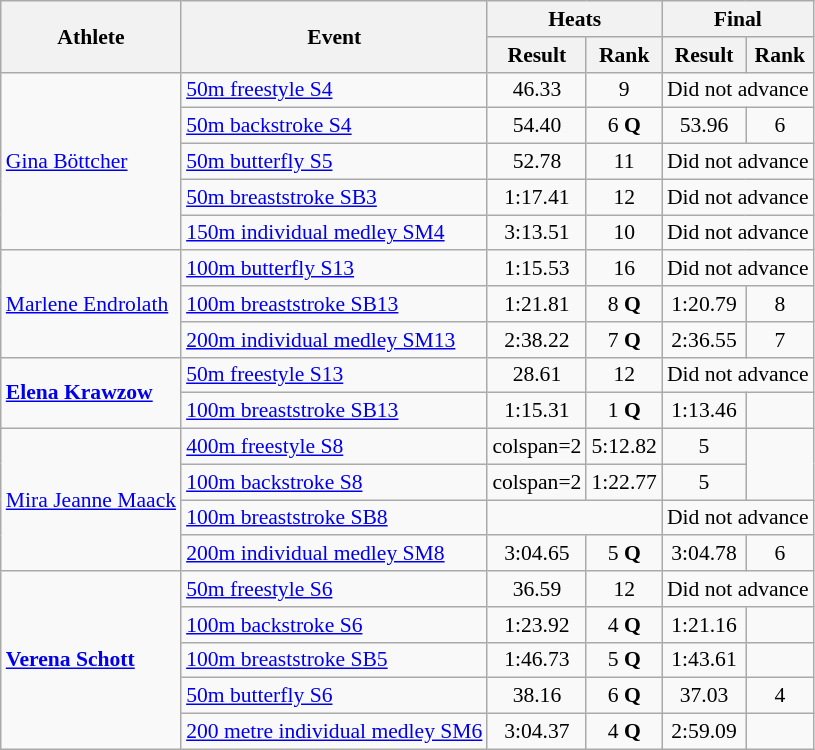<table class=wikitable style="font-size:90%">
<tr>
<th rowspan="2">Athlete</th>
<th rowspan="2">Event</th>
<th colspan="2">Heats</th>
<th colspan="2">Final</th>
</tr>
<tr>
<th>Result</th>
<th>Rank</th>
<th>Result</th>
<th>Rank</th>
</tr>
<tr align=center>
<td align=left rowspan=5><a href='#'>Gina Böttcher</a></td>
<td align=left><a href='#'>50m freestyle S4</a></td>
<td>46.33</td>
<td>9</td>
<td colspan=2>Did not advance</td>
</tr>
<tr align=center>
<td align=left><a href='#'>50m backstroke S4</a></td>
<td>54.40</td>
<td>6 <strong>Q</strong></td>
<td>53.96</td>
<td>6</td>
</tr>
<tr align=center>
<td align=left><a href='#'>50m butterfly S5</a></td>
<td>52.78</td>
<td>11</td>
<td colspan=2>Did not advance</td>
</tr>
<tr align=center>
<td align=left><a href='#'>50m breaststroke SB3</a></td>
<td>1:17.41</td>
<td>12</td>
<td colspan=2>Did not advance</td>
</tr>
<tr align=center>
<td align=left><a href='#'>150m individual medley SM4</a></td>
<td>3:13.51</td>
<td>10</td>
<td colspan=2>Did not advance</td>
</tr>
<tr align=center>
<td align=left rowspan=3><a href='#'>Marlene Endrolath</a></td>
<td align=left><a href='#'>100m butterfly S13</a></td>
<td>1:15.53</td>
<td>16</td>
<td colspan=2>Did not advance</td>
</tr>
<tr align=center>
<td align=left><a href='#'>100m breaststroke SB13</a></td>
<td>1:21.81</td>
<td>8 <strong>Q</strong></td>
<td>1:20.79</td>
<td>8</td>
</tr>
<tr align=center>
<td align=left><a href='#'>200m individual medley SM13</a></td>
<td>2:38.22</td>
<td>7 <strong>Q</strong></td>
<td>2:36.55</td>
<td>7</td>
</tr>
<tr align=center>
<td align=left rowspan=2><strong><a href='#'>Elena Krawzow</a></strong></td>
<td align=left><a href='#'>50m freestyle S13</a></td>
<td>28.61</td>
<td>12</td>
<td colspan=2>Did not advance</td>
</tr>
<tr align=center>
<td align=left><a href='#'>100m breaststroke SB13</a></td>
<td>1:15.31</td>
<td>1 <strong>Q</strong></td>
<td>1:13.46</td>
<td></td>
</tr>
<tr align=center>
<td align=left rowspan=4><a href='#'>Mira Jeanne Maack</a></td>
<td align=left><a href='#'>400m freestyle S8</a></td>
<td>colspan=2</td>
<td>5:12.82</td>
<td>5</td>
</tr>
<tr align=center>
<td align=left><a href='#'>100m backstroke S8</a></td>
<td>colspan=2</td>
<td>1:22.77</td>
<td>5</td>
</tr>
<tr align=center>
<td align=left><a href='#'>100m breaststroke SB8</a></td>
<td colspan=2></td>
<td colspan=2>Did not advance</td>
</tr>
<tr align=center>
<td align=left><a href='#'>200m individual medley SM8</a></td>
<td>3:04.65</td>
<td>5 <strong>Q</strong></td>
<td>3:04.78</td>
<td>6</td>
</tr>
<tr align=center>
<td align=left rowspan=5><strong><a href='#'>Verena Schott</a></strong></td>
<td align=left><a href='#'>50m freestyle S6</a></td>
<td>36.59</td>
<td>12</td>
<td colspan=2>Did not advance</td>
</tr>
<tr align=center>
<td align=left><a href='#'>100m backstroke S6</a></td>
<td>1:23.92</td>
<td>4 <strong>Q</strong></td>
<td>1:21.16</td>
<td></td>
</tr>
<tr align=center>
<td align=left><a href='#'>100m breaststroke SB5</a></td>
<td>1:46.73</td>
<td>5 <strong>Q</strong></td>
<td>1:43.61</td>
<td></td>
</tr>
<tr align=center>
<td align=left><a href='#'>50m butterfly S6</a></td>
<td>38.16</td>
<td>6 <strong>Q</strong></td>
<td>37.03</td>
<td>4</td>
</tr>
<tr align=center>
<td align=left><a href='#'>200 metre individual medley SM6</a></td>
<td>3:04.37</td>
<td>4 <strong>Q</strong></td>
<td>2:59.09</td>
<td></td>
</tr>
</table>
